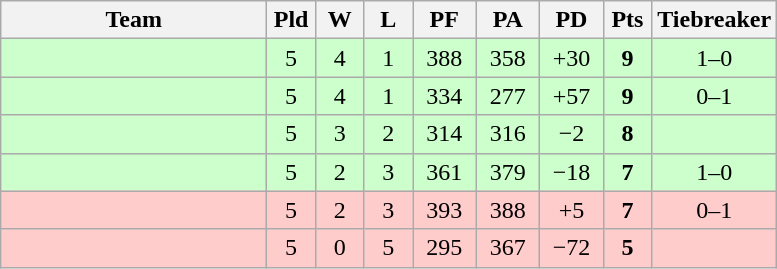<table class="wikitable" style="text-align:center;">
<tr>
<th width=170>Team</th>
<th width=25>Pld</th>
<th width=25>W</th>
<th width=25>L</th>
<th width=35>PF</th>
<th width=35>PA</th>
<th width=35>PD</th>
<th width=25>Pts</th>
<th width=50>Tiebreaker</th>
</tr>
<tr style="background:#ccffcc">
<td style=text-align:left"></td>
<td>5</td>
<td>4</td>
<td>1</td>
<td>388</td>
<td>358</td>
<td>+30</td>
<td><strong>9</strong></td>
<td>1–0</td>
</tr>
<tr style="background:#ccffcc">
<td style=text-align:left"></td>
<td>5</td>
<td>4</td>
<td>1</td>
<td>334</td>
<td>277</td>
<td>+57</td>
<td><strong>9</strong></td>
<td>0–1</td>
</tr>
<tr style="background:#ccffcc">
<td style=text-align:left"></td>
<td>5</td>
<td>3</td>
<td>2</td>
<td>314</td>
<td>316</td>
<td>−2</td>
<td><strong>8</strong></td>
<td></td>
</tr>
<tr style="background:#ccffcc">
<td style=text-align:left"></td>
<td>5</td>
<td>2</td>
<td>3</td>
<td>361</td>
<td>379</td>
<td>−18</td>
<td><strong>7</strong></td>
<td>1–0</td>
</tr>
<tr style="background:#ffcccc">
<td style=text-align:left"></td>
<td>5</td>
<td>2</td>
<td>3</td>
<td>393</td>
<td>388</td>
<td>+5</td>
<td><strong>7</strong></td>
<td>0–1</td>
</tr>
<tr style="background:#ffcccc">
<td style=text-align:left"></td>
<td>5</td>
<td>0</td>
<td>5</td>
<td>295</td>
<td>367</td>
<td>−72</td>
<td><strong>5</strong></td>
<td></td>
</tr>
</table>
